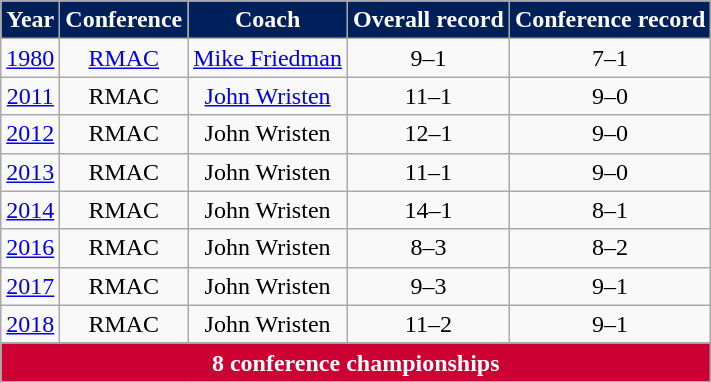<table class="wikitable" style="text-align:center;">
<tr>
<th style="background:#00205b;color:#FFFFFF;">Year</th>
<th style="background:#00205b;color:#FFFFFF;">Conference</th>
<th style="background:#00205b;color:#FFFFFF;">Coach</th>
<th style="background:#00205b;color:#FFFFFF;">Overall record</th>
<th style="background:#00205b;color:#FFFFFF;">Conference record</th>
</tr>
<tr>
<td><a href='#'>1980</a></td>
<td><a href='#'>RMAC</a></td>
<td><a href='#'>Mike Friedman</a></td>
<td>9–1</td>
<td>7–1</td>
</tr>
<tr>
<td><a href='#'>2011</a></td>
<td>RMAC</td>
<td><a href='#'>John Wristen</a></td>
<td>11–1</td>
<td>9–0</td>
</tr>
<tr>
<td><a href='#'>2012</a></td>
<td>RMAC</td>
<td>John Wristen</td>
<td>12–1</td>
<td>9–0</td>
</tr>
<tr>
<td><a href='#'>2013</a></td>
<td>RMAC</td>
<td>John Wristen</td>
<td>11–1</td>
<td>9–0</td>
</tr>
<tr>
<td><a href='#'>2014</a></td>
<td>RMAC</td>
<td>John Wristen</td>
<td>14–1</td>
<td>8–1</td>
</tr>
<tr>
<td><a href='#'>2016</a></td>
<td>RMAC</td>
<td>John Wristen</td>
<td>8–3</td>
<td>8–2</td>
</tr>
<tr>
<td><a href='#'>2017</a></td>
<td>RMAC</td>
<td>John Wristen</td>
<td>9–3</td>
<td>9–1</td>
</tr>
<tr>
<td><a href='#'>2018</a></td>
<td>RMAC</td>
<td>John Wristen</td>
<td>11–2</td>
<td>9–1</td>
</tr>
<tr>
<td colspan="6" style="background:#cc0033;color:#FFFFFF;"><strong>8 conference championships</strong></td>
</tr>
</table>
